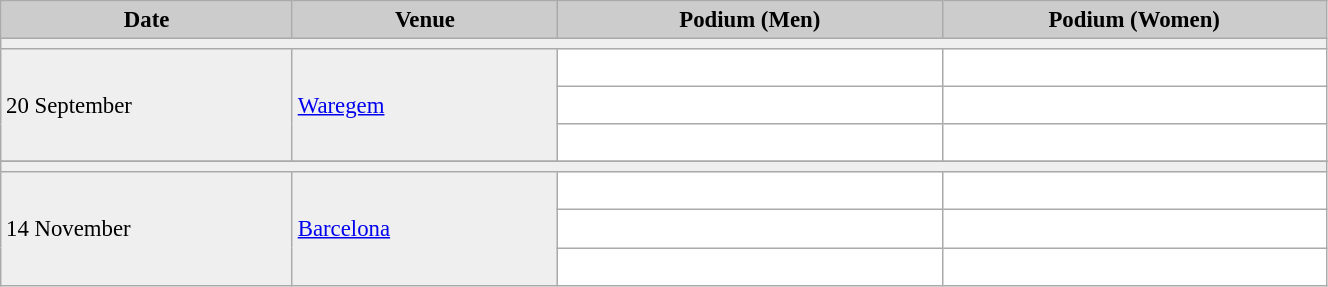<table class="wikitable" width=70% bgcolor="#f7f8ff" cellpadding="3" cellspacing="0" border="1" style="font-size: 95%; border: gray solid 1px; border-collapse: collapse;">
<tr bgcolor="#CCCCCC">
<td align="center"><strong>Date</strong></td>
<td width=20% align="center"><strong>Venue</strong></td>
<td width=29% align="center"><strong>Podium (Men)</strong></td>
<td width=29% align="center"><strong>Podium (Women)</strong></td>
</tr>
<tr bgcolor="#EFEFEF">
<td colspan=4></td>
</tr>
<tr bgcolor="#EFEFEF">
<td rowspan=3>20 September</td>
<td rowspan=3> <a href='#'>Waregem</a></td>
<td bgcolor="#ffffff">   </td>
<td bgcolor="#ffffff">   </td>
</tr>
<tr>
<td bgcolor="#ffffff">   </td>
<td bgcolor="#ffffff">   </td>
</tr>
<tr>
<td bgcolor="#ffffff">   </td>
<td bgcolor="#ffffff">   </td>
</tr>
<tr>
</tr>
<tr bgcolor="#EFEFEF">
<td colspan=4></td>
</tr>
<tr bgcolor="#EFEFEF">
<td rowspan=3>14 November</td>
<td rowspan=3> <a href='#'>Barcelona</a></td>
<td bgcolor="#ffffff">   </td>
<td bgcolor="#ffffff">   </td>
</tr>
<tr>
<td bgcolor="#ffffff">   </td>
<td bgcolor="#ffffff">   </td>
</tr>
<tr>
<td bgcolor="#ffffff">   </td>
<td bgcolor="#ffffff">   </td>
</tr>
</table>
